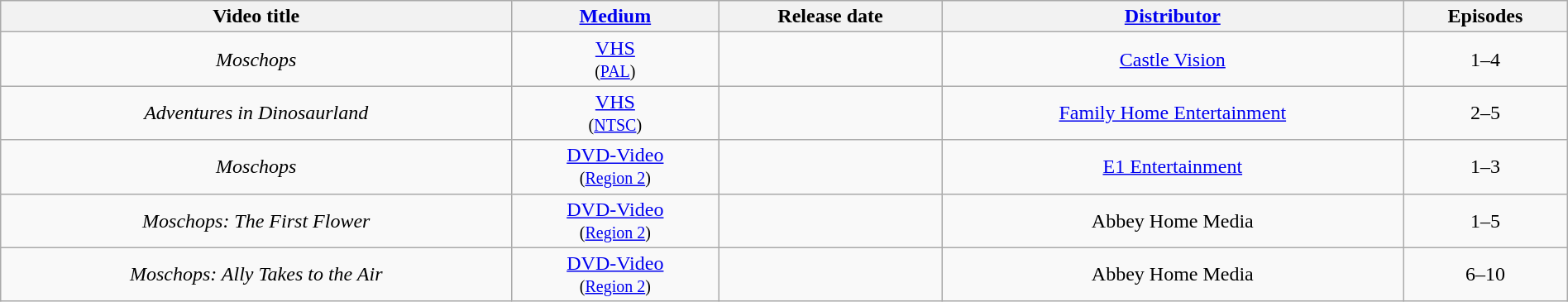<table class="wikitable plainrowheaders sortable" style="width:100%">
<tr>
<th scope="col">Video title</th>
<th scope="col"><a href='#'>Medium</a></th>
<th scope="col">Release date</th>
<th scope="col"><a href='#'>Distributor</a></th>
<th scope="col">Episodes</th>
</tr>
<tr align="center">
<td><em>Moschops</em></td>
<td><a href='#'>VHS</a><br><small>(<a href='#'>PAL</a>)</small></td>
<td></td>
<td><a href='#'>Castle Vision</a></td>
<td>1–4</td>
</tr>
<tr align="center">
<td><em>Adventures in Dinosaurland</em></td>
<td><a href='#'>VHS</a><br><small>(<a href='#'>NTSC</a>)</small></td>
<td></td>
<td><a href='#'>Family Home Entertainment</a></td>
<td>2–5</td>
</tr>
<tr align="center">
<td><em>Moschops</em></td>
<td><a href='#'>DVD-Video</a><br><small>(<a href='#'>Region 2</a>)</small></td>
<td></td>
<td><a href='#'>E1 Entertainment</a></td>
<td>1–3</td>
</tr>
<tr align="center">
<td><em>Moschops: The First Flower</em></td>
<td><a href='#'>DVD-Video</a><br><small>(<a href='#'>Region 2</a>)</small></td>
<td></td>
<td>Abbey Home Media</td>
<td>1–5</td>
</tr>
<tr align="center">
<td><em>Moschops: Ally Takes to the Air</em></td>
<td><a href='#'>DVD-Video</a><br><small>(<a href='#'>Region 2</a>)</small></td>
<td></td>
<td>Abbey Home Media</td>
<td>6–10</td>
</tr>
</table>
